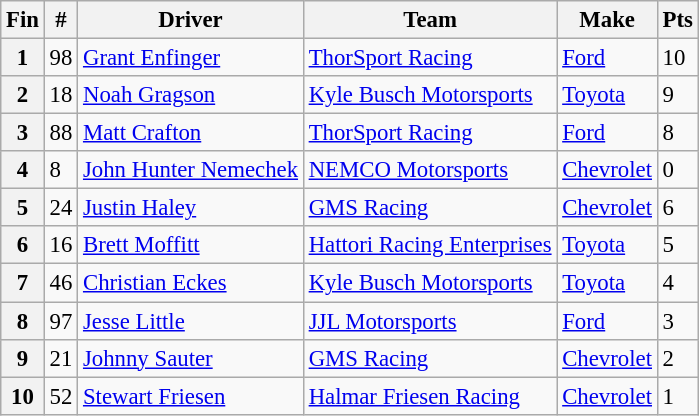<table class="wikitable" style="font-size:95%">
<tr>
<th>Fin</th>
<th>#</th>
<th>Driver</th>
<th>Team</th>
<th>Make</th>
<th>Pts</th>
</tr>
<tr>
<th>1</th>
<td>98</td>
<td><a href='#'>Grant Enfinger</a></td>
<td><a href='#'>ThorSport Racing</a></td>
<td><a href='#'>Ford</a></td>
<td>10</td>
</tr>
<tr>
<th>2</th>
<td>18</td>
<td><a href='#'>Noah Gragson</a></td>
<td><a href='#'>Kyle Busch Motorsports</a></td>
<td><a href='#'>Toyota</a></td>
<td>9</td>
</tr>
<tr>
<th>3</th>
<td>88</td>
<td><a href='#'>Matt Crafton</a></td>
<td><a href='#'>ThorSport Racing</a></td>
<td><a href='#'>Ford</a></td>
<td>8</td>
</tr>
<tr>
<th>4</th>
<td>8</td>
<td><a href='#'>John Hunter Nemechek</a></td>
<td><a href='#'>NEMCO Motorsports</a></td>
<td><a href='#'>Chevrolet</a></td>
<td>0</td>
</tr>
<tr>
<th>5</th>
<td>24</td>
<td><a href='#'>Justin Haley</a></td>
<td><a href='#'>GMS Racing</a></td>
<td><a href='#'>Chevrolet</a></td>
<td>6</td>
</tr>
<tr>
<th>6</th>
<td>16</td>
<td><a href='#'>Brett Moffitt</a></td>
<td><a href='#'>Hattori Racing Enterprises</a></td>
<td><a href='#'>Toyota</a></td>
<td>5</td>
</tr>
<tr>
<th>7</th>
<td>46</td>
<td><a href='#'>Christian Eckes</a></td>
<td><a href='#'>Kyle Busch Motorsports</a></td>
<td><a href='#'>Toyota</a></td>
<td>4</td>
</tr>
<tr>
<th>8</th>
<td>97</td>
<td><a href='#'>Jesse Little</a></td>
<td><a href='#'>JJL Motorsports</a></td>
<td><a href='#'>Ford</a></td>
<td>3</td>
</tr>
<tr>
<th>9</th>
<td>21</td>
<td><a href='#'>Johnny Sauter</a></td>
<td><a href='#'>GMS Racing</a></td>
<td><a href='#'>Chevrolet</a></td>
<td>2</td>
</tr>
<tr>
<th>10</th>
<td>52</td>
<td><a href='#'>Stewart Friesen</a></td>
<td><a href='#'>Halmar Friesen Racing</a></td>
<td><a href='#'>Chevrolet</a></td>
<td>1</td>
</tr>
</table>
